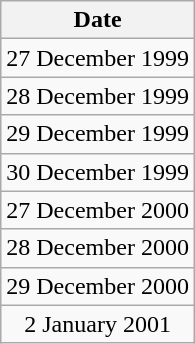<table class="wikitable" style="text-align:center;">
<tr>
<th>Date</th>
</tr>
<tr>
<td>27 December 1999</td>
</tr>
<tr>
<td>28 December 1999</td>
</tr>
<tr>
<td>29 December 1999</td>
</tr>
<tr>
<td>30 December 1999</td>
</tr>
<tr>
<td>27 December 2000</td>
</tr>
<tr>
<td>28 December 2000</td>
</tr>
<tr>
<td>29 December 2000</td>
</tr>
<tr>
<td>2 January 2001</td>
</tr>
</table>
